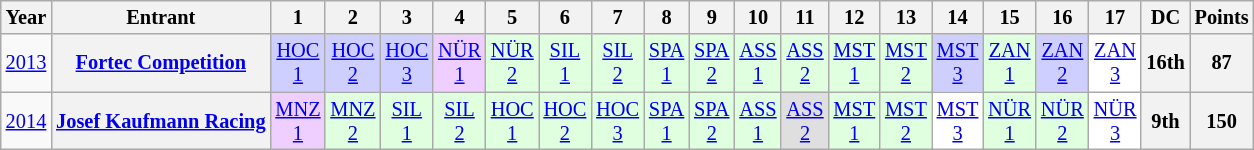<table class="wikitable" style="text-align:center; font-size:85%">
<tr>
<th>Year</th>
<th>Entrant</th>
<th>1</th>
<th>2</th>
<th>3</th>
<th>4</th>
<th>5</th>
<th>6</th>
<th>7</th>
<th>8</th>
<th>9</th>
<th>10</th>
<th>11</th>
<th>12</th>
<th>13</th>
<th>14</th>
<th>15</th>
<th>16</th>
<th>17</th>
<th>DC</th>
<th>Points</th>
</tr>
<tr>
<td><a href='#'>2013</a></td>
<th><a href='#'>Fortec Competition</a></th>
<td style="background:#cfcfff;"><a href='#'>HOC<br>1</a><br></td>
<td style="background:#cfcfff;"><a href='#'>HOC<br>2</a><br></td>
<td style="background:#cfcfff;"><a href='#'>HOC<br>3</a><br></td>
<td style="background:#efcfff;"><a href='#'>NÜR<br>1</a><br></td>
<td style="background:#dfffdf;"><a href='#'>NÜR<br>2</a><br></td>
<td style="background:#dfffdf;"><a href='#'>SIL<br>1</a><br></td>
<td style="background:#dfffdf;"><a href='#'>SIL<br>2</a><br></td>
<td style="background:#dfffdf;"><a href='#'>SPA<br>1</a><br></td>
<td style="background:#dfffdf;"><a href='#'>SPA<br>2</a><br></td>
<td style="background:#dfffdf;"><a href='#'>ASS<br>1</a><br></td>
<td style="background:#dfffdf;"><a href='#'>ASS<br>2</a><br></td>
<td style="background:#dfffdf;"><a href='#'>MST<br>1</a><br></td>
<td style="background:#dfffdf;"><a href='#'>MST<br>2</a><br></td>
<td style="background:#cfcfff;"><a href='#'>MST<br>3</a><br></td>
<td style="background:#dfffdf;"><a href='#'>ZAN<br>1</a><br></td>
<td style="background:#cfcfff;"><a href='#'>ZAN<br>2</a><br></td>
<td style="background:#FFFFFF;"><a href='#'>ZAN<br>3</a><br></td>
<th>16th</th>
<th>87</th>
</tr>
<tr>
<td><a href='#'>2014</a></td>
<th nowrap><a href='#'>Josef Kaufmann Racing</a></th>
<td style="background:#efcfff;"><a href='#'>MNZ<br>1</a><br></td>
<td style="background:#dfffdf;"><a href='#'>MNZ<br>2</a><br></td>
<td style="background:#dfffdf;"><a href='#'>SIL<br>1</a><br></td>
<td style="background:#dfffdf;"><a href='#'>SIL<br>2</a><br></td>
<td style="background:#dfffdf;"><a href='#'>HOC<br>1</a><br></td>
<td style="background:#dfffdf;"><a href='#'>HOC<br>2</a><br></td>
<td style="background:#dfffdf;"><a href='#'>HOC<br>3</a><br></td>
<td style="background:#dfffdf;"><a href='#'>SPA<br>1</a><br></td>
<td style="background:#dfffdf;"><a href='#'>SPA<br>2</a><br></td>
<td style="background:#dfffdf;"><a href='#'>ASS<br>1</a><br></td>
<td style="background:#dfdfdf;"><a href='#'>ASS<br>2</a><br></td>
<td style="background:#dfffdf;"><a href='#'>MST<br>1</a><br></td>
<td style="background:#dfffdf;"><a href='#'>MST<br>2</a><br></td>
<td style="background:#FFFFFF;"><a href='#'>MST<br>3</a><br></td>
<td style="background:#dfffdf;"><a href='#'>NÜR<br>1</a><br></td>
<td style="background:#dfffdf;"><a href='#'>NÜR<br>2</a><br></td>
<td style="background:#FFFFFF;"><a href='#'>NÜR<br>3</a><br></td>
<th>9th</th>
<th>150</th>
</tr>
</table>
